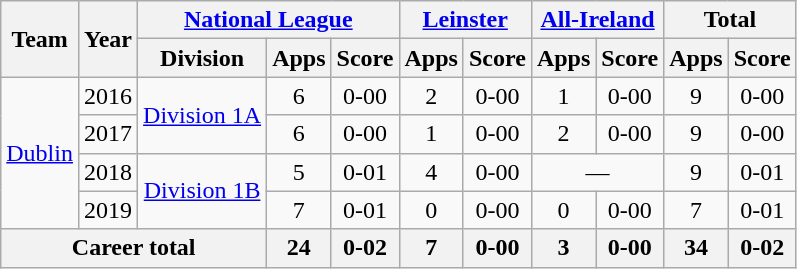<table class="wikitable" style="text-align:center">
<tr>
<th rowspan="2">Team</th>
<th rowspan="2">Year</th>
<th colspan="3"><a href='#'>National League</a></th>
<th colspan="2"><a href='#'>Leinster</a></th>
<th colspan="2"><a href='#'>All-Ireland</a></th>
<th colspan="2">Total</th>
</tr>
<tr>
<th>Division</th>
<th>Apps</th>
<th>Score</th>
<th>Apps</th>
<th>Score</th>
<th>Apps</th>
<th>Score</th>
<th>Apps</th>
<th>Score</th>
</tr>
<tr>
<td rowspan="4"><a href='#'>Dublin</a></td>
<td>2016</td>
<td rowspan="2"><a href='#'>Division 1A</a></td>
<td>6</td>
<td>0-00</td>
<td>2</td>
<td>0-00</td>
<td>1</td>
<td>0-00</td>
<td>9</td>
<td>0-00</td>
</tr>
<tr>
<td>2017</td>
<td>6</td>
<td>0-00</td>
<td>1</td>
<td>0-00</td>
<td>2</td>
<td>0-00</td>
<td>9</td>
<td>0-00</td>
</tr>
<tr>
<td>2018</td>
<td rowspan="2"><a href='#'>Division 1B</a></td>
<td>5</td>
<td>0-01</td>
<td>4</td>
<td>0-00</td>
<td colspan=2>—</td>
<td>9</td>
<td>0-01</td>
</tr>
<tr>
<td>2019</td>
<td>7</td>
<td>0-01</td>
<td>0</td>
<td>0-00</td>
<td>0</td>
<td>0-00</td>
<td>7</td>
<td>0-01</td>
</tr>
<tr>
<th colspan="3">Career total</th>
<th>24</th>
<th>0-02</th>
<th>7</th>
<th>0-00</th>
<th>3</th>
<th>0-00</th>
<th>34</th>
<th>0-02</th>
</tr>
</table>
